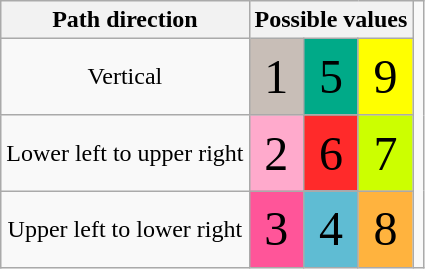<table class="wikitable" style="font-size:100%;text-align:center;">
<tr>
<th>Path direction</th>
<th colspan=3>Possible values</th>
<td rowspan=4></td>
</tr>
<tr>
<td>Vertical</td>
<td style="font-size:200%;color:#000;background:#c8beb7;">1</td>
<td style="font-size:200%;color:#000;background:#00aa88;">5</td>
<td style="font-size:200%;color:#000;background:#ffff00;">9</td>
</tr>
<tr>
<td>Lower left to upper right</td>
<td style="font-size:200%;color:#000;background:#ffaacc;">2</td>
<td style="font-size:200%;color:#000;background:#ff2a2a;">6</td>
<td style="font-size:200%;color:#000;background:#ccff00;">7</td>
</tr>
<tr>
<td>Upper left to lower right</td>
<td style="font-size:200%;color:#000;background:#ff5599;">3</td>
<td style="font-size:200%;color:#000;background:#5fbcd3;">4</td>
<td style="font-size:200%;color:#000;background:#ffb33e;">8</td>
</tr>
</table>
